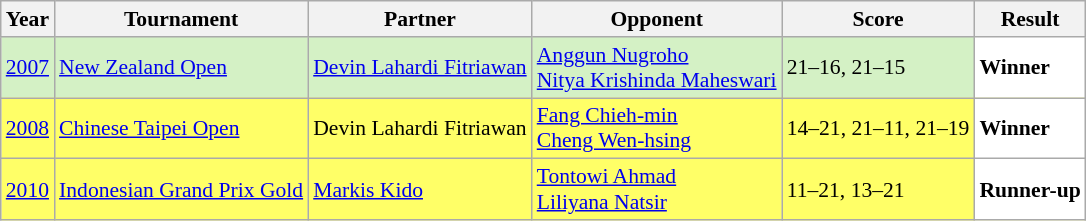<table class="sortable wikitable" style="font-size: 90%;">
<tr>
<th>Year</th>
<th>Tournament</th>
<th>Partner</th>
<th>Opponent</th>
<th>Score</th>
<th>Result</th>
</tr>
<tr style="background:#D4F1C5">
<td align="center"><a href='#'>2007</a></td>
<td align="left"><a href='#'>New Zealand Open</a></td>
<td align="left"> <a href='#'>Devin Lahardi Fitriawan</a></td>
<td align="left"> <a href='#'>Anggun Nugroho</a> <br>  <a href='#'>Nitya Krishinda Maheswari</a></td>
<td align="left">21–16, 21–15</td>
<td style="text-align:left; background:white"> <strong>Winner</strong></td>
</tr>
<tr style="background:#FFFF67">
<td align="center"><a href='#'>2008</a></td>
<td align="left"><a href='#'>Chinese Taipei Open</a></td>
<td align="left"> Devin Lahardi Fitriawan</td>
<td align="left"> <a href='#'>Fang Chieh-min</a> <br>  <a href='#'>Cheng Wen-hsing</a></td>
<td align="left">14–21, 21–11, 21–19</td>
<td style="text-align:left; background:white"> <strong>Winner</strong></td>
</tr>
<tr style="background:#FFFF67">
<td align="center"><a href='#'>2010</a></td>
<td align="left"><a href='#'>Indonesian Grand Prix Gold</a></td>
<td align="left"> <a href='#'>Markis Kido</a></td>
<td align="left"> <a href='#'>Tontowi Ahmad</a> <br>  <a href='#'>Liliyana Natsir</a></td>
<td align="left">11–21, 13–21</td>
<td style="text-align:left; background:white"> <strong>Runner-up</strong></td>
</tr>
</table>
